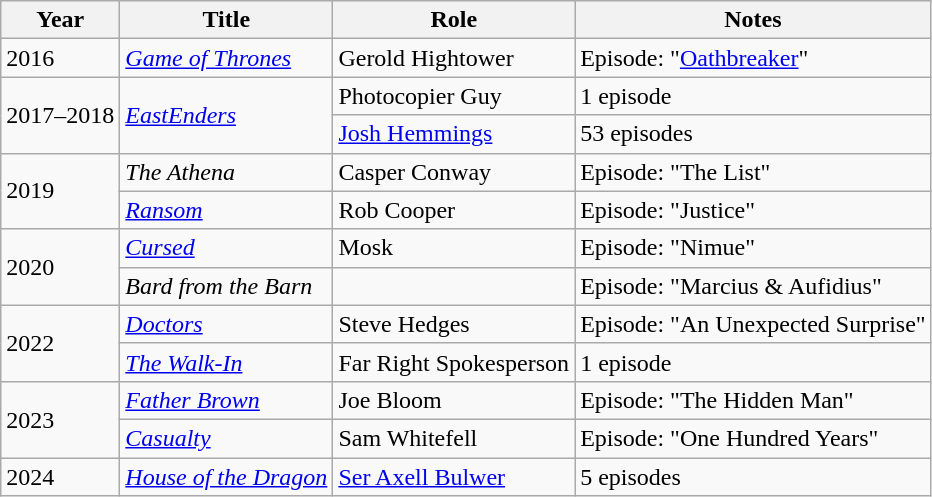<table class="wikitable sortable">
<tr>
<th>Year</th>
<th>Title</th>
<th>Role</th>
<th>Notes</th>
</tr>
<tr>
<td>2016</td>
<td><em><a href='#'>Game of Thrones</a></em></td>
<td>Gerold Hightower</td>
<td>Episode: "<a href='#'>Oathbreaker</a>"</td>
</tr>
<tr>
<td rowspan=2>2017–2018</td>
<td rowspan=2><em><a href='#'>EastEnders</a></em></td>
<td>Photocopier Guy</td>
<td>1 episode</td>
</tr>
<tr>
<td><a href='#'>Josh Hemmings</a></td>
<td>53 episodes</td>
</tr>
<tr>
<td rowspan=2>2019</td>
<td><em>The Athena</em></td>
<td>Casper Conway</td>
<td>Episode: "The List"</td>
</tr>
<tr>
<td><a href='#'><em>Ransom</em></a></td>
<td>Rob Cooper</td>
<td>Episode: "Justice"</td>
</tr>
<tr>
<td rowspan=2>2020</td>
<td><a href='#'><em>Cursed</em></a></td>
<td>Mosk</td>
<td>Episode: "Nimue"</td>
</tr>
<tr>
<td><em>Bard from the Barn</em></td>
<td></td>
<td>Episode: "Marcius & Aufidius"</td>
</tr>
<tr>
<td rowspan=2>2022</td>
<td><a href='#'><em>Doctors</em></a></td>
<td>Steve Hedges</td>
<td>Episode: "An Unexpected Surprise"</td>
</tr>
<tr>
<td><a href='#'><em>The Walk-In</em></a></td>
<td>Far Right Spokesperson</td>
<td>1 episode</td>
</tr>
<tr>
<td rowspan=2>2023</td>
<td><a href='#'><em>Father Brown</em></a></td>
<td>Joe Bloom</td>
<td>Episode: "The Hidden Man"</td>
</tr>
<tr>
<td><em><a href='#'>Casualty</a></em></td>
<td>Sam Whitefell</td>
<td>Episode: "One Hundred Years"</td>
</tr>
<tr>
<td>2024</td>
<td><em><a href='#'>House of the Dragon</a></em></td>
<td><a href='#'>Ser Axell Bulwer</a></td>
<td>5 episodes</td>
</tr>
</table>
